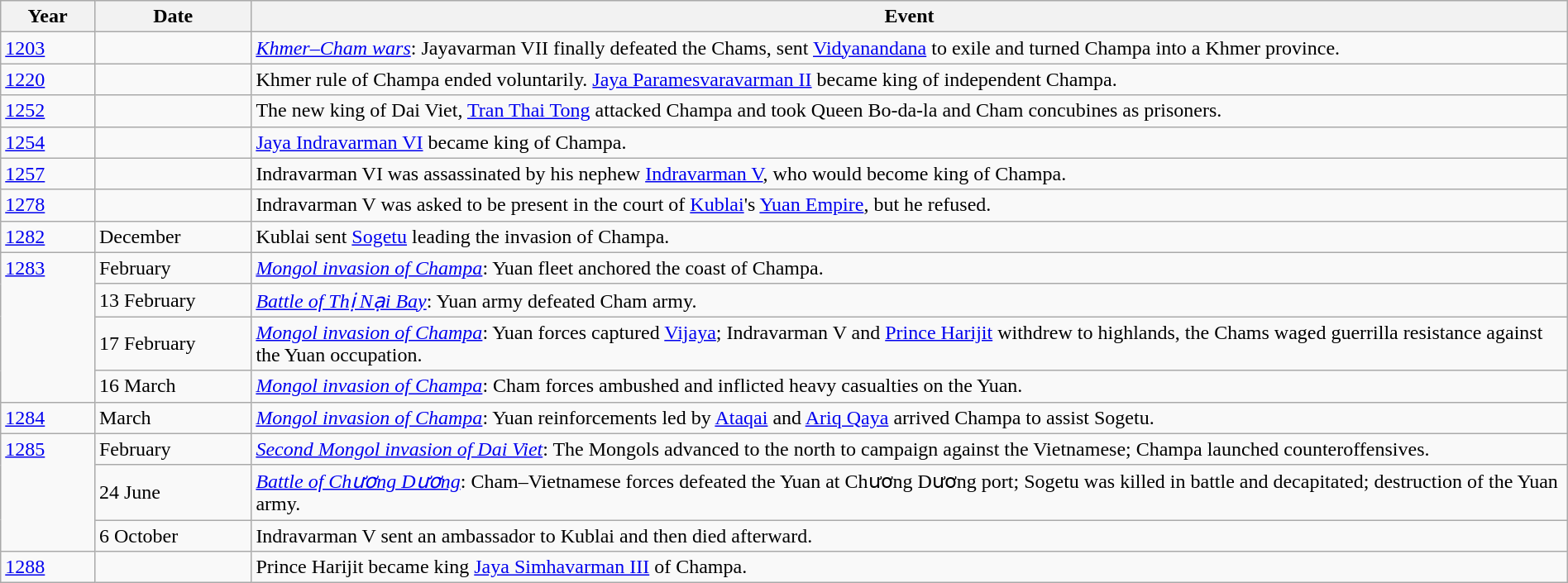<table class="wikitable" width="100%">
<tr>
<th style="width:6%">Year</th>
<th style="width:10%">Date</th>
<th>Event</th>
</tr>
<tr>
<td><a href='#'>1203</a></td>
<td></td>
<td><em><a href='#'>Khmer–Cham wars</a></em>: Jayavarman VII finally defeated the Chams, sent <a href='#'>Vidyanandana</a> to exile and turned Champa into a Khmer province.</td>
</tr>
<tr>
<td><a href='#'>1220</a></td>
<td></td>
<td>Khmer rule of Champa ended voluntarily. <a href='#'>Jaya Paramesvaravarman II</a> became king of independent Champa.</td>
</tr>
<tr>
<td><a href='#'>1252</a></td>
<td></td>
<td>The new king of Dai Viet, <a href='#'>Tran Thai Tong</a> attacked Champa and took Queen Bo-da-la and Cham concubines as prisoners.</td>
</tr>
<tr>
<td><a href='#'>1254</a></td>
<td></td>
<td><a href='#'>Jaya Indravarman VI</a> became king of Champa.</td>
</tr>
<tr>
<td><a href='#'>1257</a></td>
<td></td>
<td>Indravarman VI was assassinated by his nephew <a href='#'>Indravarman V</a>, who would become king of Champa.</td>
</tr>
<tr>
<td><a href='#'>1278</a></td>
<td></td>
<td>Indravarman V was asked to be present in the court of <a href='#'>Kublai</a>'s <a href='#'>Yuan Empire</a>, but he refused.</td>
</tr>
<tr>
<td><a href='#'>1282</a></td>
<td>December</td>
<td>Kublai sent <a href='#'>Sogetu</a> leading the invasion of Champa.</td>
</tr>
<tr>
<td rowspan="4" valign="top"><a href='#'>1283</a></td>
<td>February</td>
<td><em><a href='#'>Mongol invasion of Champa</a></em>: Yuan fleet anchored the coast of Champa.</td>
</tr>
<tr>
<td>13 February</td>
<td><em><a href='#'>Battle of Thị Nại Bay</a></em>: Yuan army defeated Cham army.</td>
</tr>
<tr>
<td>17 February</td>
<td><em><a href='#'>Mongol invasion of Champa</a></em>: Yuan forces captured <a href='#'>Vijaya</a>; Indravarman V and <a href='#'>Prince Harijit</a> withdrew to highlands, the Chams waged guerrilla resistance against the Yuan occupation.</td>
</tr>
<tr>
<td>16 March</td>
<td><em><a href='#'>Mongol invasion of Champa</a></em>: Cham forces ambushed and inflicted heavy casualties on the Yuan.</td>
</tr>
<tr>
<td><a href='#'>1284</a></td>
<td>March</td>
<td><em><a href='#'>Mongol invasion of Champa</a></em>: Yuan reinforcements led by <a href='#'>Ataqai</a> and <a href='#'>Ariq Qaya</a> arrived Champa to assist Sogetu.</td>
</tr>
<tr>
<td rowspan="3" valign="top"><a href='#'>1285</a></td>
<td>February</td>
<td><em><a href='#'>Second Mongol invasion of Dai Viet</a></em>: The Mongols advanced to the north to campaign against the Vietnamese; Champa launched counteroffensives.</td>
</tr>
<tr>
<td>24 June</td>
<td><em><a href='#'>Battle of Chương Dương</a></em>: Cham–Vietnamese forces defeated the Yuan at Chương Dương port; Sogetu was killed in battle and decapitated; destruction of the Yuan army.</td>
</tr>
<tr>
<td>6 October</td>
<td>Indravarman V sent an ambassador to Kublai and then died afterward.</td>
</tr>
<tr>
<td><a href='#'>1288</a></td>
<td></td>
<td>Prince Harijit became king <a href='#'>Jaya Simhavarman III</a> of Champa.</td>
</tr>
</table>
